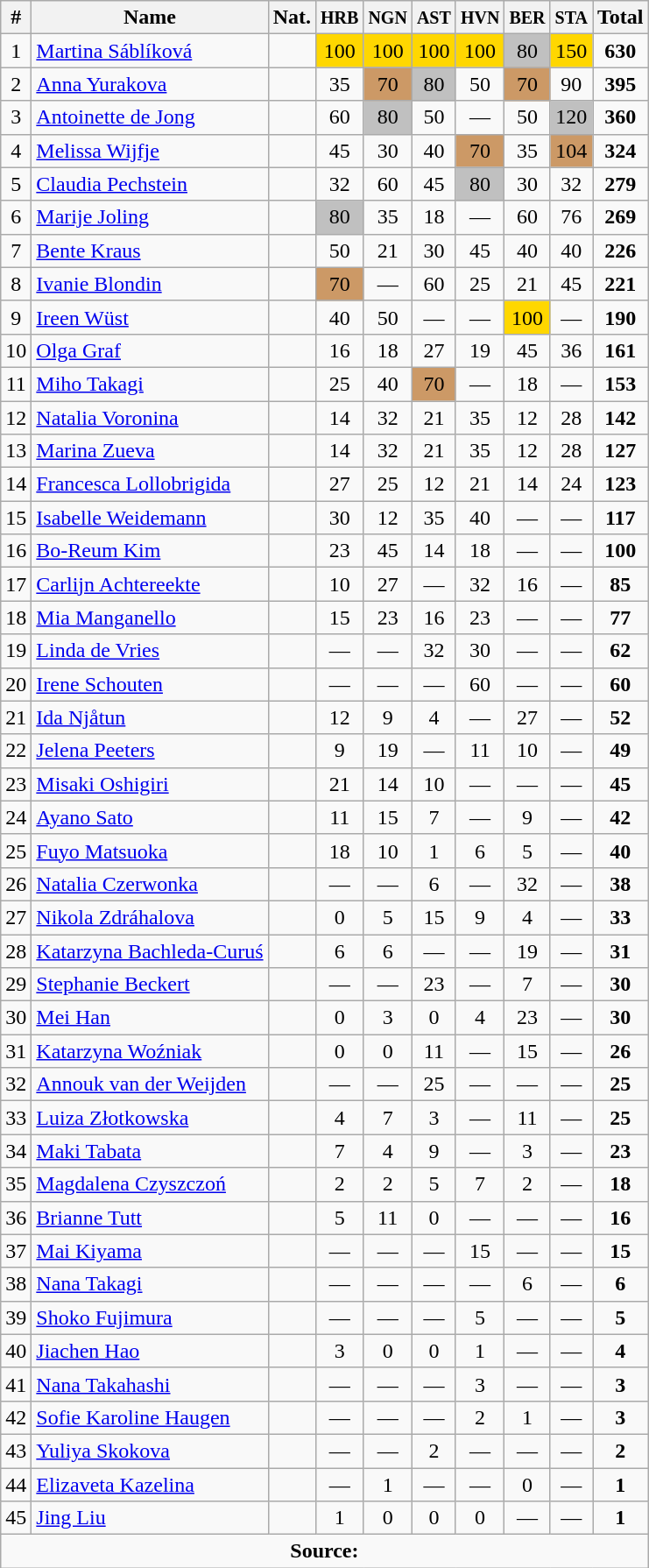<table class="wikitable sortable" style="text-align:center;">
<tr>
<th>#</th>
<th>Name</th>
<th>Nat.</th>
<th><small>HRB</small></th>
<th><small>NGN</small></th>
<th><small>AST</small></th>
<th><small>HVN</small></th>
<th><small>BER</small></th>
<th><small>STA</small></th>
<th>Total</th>
</tr>
<tr>
<td>1</td>
<td align=left><a href='#'>Martina Sáblíková</a></td>
<td></td>
<td bgcolor=gold>100</td>
<td bgcolor=gold>100</td>
<td bgcolor=gold>100</td>
<td bgcolor=gold>100</td>
<td bgcolor=silver>80</td>
<td bgcolor=gold>150</td>
<td><strong>630</strong></td>
</tr>
<tr>
<td>2</td>
<td align=left><a href='#'>Anna Yurakova</a></td>
<td></td>
<td>35</td>
<td bgcolor=cc9966>70</td>
<td bgcolor=silver>80</td>
<td>50</td>
<td bgcolor=cc9966>70</td>
<td>90</td>
<td><strong>395</strong></td>
</tr>
<tr>
<td>3</td>
<td align=left><a href='#'>Antoinette de Jong</a></td>
<td></td>
<td>60</td>
<td bgcolor=silver>80</td>
<td>50</td>
<td>—</td>
<td>50</td>
<td bgcolor=silver>120</td>
<td><strong>360</strong></td>
</tr>
<tr>
<td>4</td>
<td align=left><a href='#'>Melissa Wijfje</a></td>
<td></td>
<td>45</td>
<td>30</td>
<td>40</td>
<td bgcolor=cc9966>70</td>
<td>35</td>
<td bgcolor=cc9966>104</td>
<td><strong>324</strong></td>
</tr>
<tr>
<td>5</td>
<td align=left><a href='#'>Claudia Pechstein</a></td>
<td></td>
<td>32</td>
<td>60</td>
<td>45</td>
<td bgcolor=silver>80</td>
<td>30</td>
<td>32</td>
<td><strong>279</strong></td>
</tr>
<tr>
<td>6</td>
<td align=left><a href='#'>Marije Joling</a></td>
<td></td>
<td bgcolor=silver>80</td>
<td>35</td>
<td>18</td>
<td>—</td>
<td>60</td>
<td>76</td>
<td><strong>269</strong></td>
</tr>
<tr>
<td>7</td>
<td align=left><a href='#'>Bente Kraus</a></td>
<td></td>
<td>50</td>
<td>21</td>
<td>30</td>
<td>45</td>
<td>40</td>
<td>40</td>
<td><strong>226</strong></td>
</tr>
<tr>
<td>8</td>
<td align=left><a href='#'>Ivanie Blondin</a></td>
<td></td>
<td bgcolor=cc9966>70</td>
<td>—</td>
<td>60</td>
<td>25</td>
<td>21</td>
<td>45</td>
<td><strong>221</strong></td>
</tr>
<tr>
<td>9</td>
<td align=left><a href='#'>Ireen Wüst</a></td>
<td></td>
<td>40</td>
<td>50</td>
<td>—</td>
<td>—</td>
<td bgcolor=gold>100</td>
<td>—</td>
<td><strong>190</strong></td>
</tr>
<tr>
<td>10</td>
<td align=left><a href='#'>Olga Graf</a></td>
<td></td>
<td>16</td>
<td>18</td>
<td>27</td>
<td>19</td>
<td>45</td>
<td>36</td>
<td><strong>161</strong></td>
</tr>
<tr>
<td>11</td>
<td align=left><a href='#'>Miho Takagi</a></td>
<td></td>
<td>25</td>
<td>40</td>
<td bgcolor=cc9966>70</td>
<td>—</td>
<td>18</td>
<td>—</td>
<td><strong>153</strong></td>
</tr>
<tr>
<td>12</td>
<td align=left><a href='#'>Natalia Voronina</a></td>
<td></td>
<td>14</td>
<td>32</td>
<td>21</td>
<td>35</td>
<td>12</td>
<td>28</td>
<td><strong>142</strong></td>
</tr>
<tr>
<td>13</td>
<td align=left><a href='#'>Marina Zueva</a></td>
<td></td>
<td>14</td>
<td>32</td>
<td>21</td>
<td>35</td>
<td>12</td>
<td>28</td>
<td><strong>127</strong></td>
</tr>
<tr>
<td>14</td>
<td align=left><a href='#'>Francesca Lollobrigida</a></td>
<td></td>
<td>27</td>
<td>25</td>
<td>12</td>
<td>21</td>
<td>14</td>
<td>24</td>
<td><strong>123</strong></td>
</tr>
<tr>
<td>15</td>
<td align=left><a href='#'>Isabelle Weidemann</a></td>
<td></td>
<td>30</td>
<td>12</td>
<td>35</td>
<td>40</td>
<td>—</td>
<td>—</td>
<td><strong>117</strong></td>
</tr>
<tr>
<td>16</td>
<td align=left><a href='#'>Bo-Reum Kim</a></td>
<td></td>
<td>23</td>
<td>45</td>
<td>14</td>
<td>18</td>
<td>—</td>
<td>—</td>
<td><strong>100</strong></td>
</tr>
<tr>
<td>17</td>
<td align=left><a href='#'>Carlijn Achtereekte</a></td>
<td></td>
<td>10</td>
<td>27</td>
<td>—</td>
<td>32</td>
<td>16</td>
<td>—</td>
<td><strong>85</strong></td>
</tr>
<tr>
<td>18</td>
<td align=left><a href='#'>Mia Manganello</a></td>
<td></td>
<td>15</td>
<td>23</td>
<td>16</td>
<td>23</td>
<td>—</td>
<td>—</td>
<td><strong>77</strong></td>
</tr>
<tr>
<td>19</td>
<td align=left><a href='#'>Linda de Vries</a></td>
<td></td>
<td>—</td>
<td>—</td>
<td>32</td>
<td>30</td>
<td>—</td>
<td>—</td>
<td><strong>62</strong></td>
</tr>
<tr>
<td>20</td>
<td align=left><a href='#'>Irene Schouten</a></td>
<td></td>
<td>—</td>
<td>—</td>
<td>—</td>
<td>60</td>
<td>—</td>
<td>—</td>
<td><strong>60</strong></td>
</tr>
<tr>
<td>21</td>
<td align=left><a href='#'>Ida Njåtun</a></td>
<td></td>
<td>12</td>
<td>9</td>
<td>4</td>
<td>—</td>
<td>27</td>
<td>—</td>
<td><strong>52</strong></td>
</tr>
<tr>
<td>22</td>
<td align=left><a href='#'>Jelena Peeters</a></td>
<td></td>
<td>9</td>
<td>19</td>
<td>—</td>
<td>11</td>
<td>10</td>
<td>—</td>
<td><strong>49</strong></td>
</tr>
<tr>
<td>23</td>
<td align=left><a href='#'>Misaki Oshigiri</a></td>
<td></td>
<td>21</td>
<td>14</td>
<td>10</td>
<td>—</td>
<td>—</td>
<td>—</td>
<td><strong>45</strong></td>
</tr>
<tr>
<td>24</td>
<td align=left><a href='#'>Ayano Sato</a></td>
<td></td>
<td>11</td>
<td>15</td>
<td>7</td>
<td>—</td>
<td>9</td>
<td>—</td>
<td><strong>42</strong></td>
</tr>
<tr>
<td>25</td>
<td align=left><a href='#'>Fuyo Matsuoka</a></td>
<td></td>
<td>18</td>
<td>10</td>
<td>1</td>
<td>6</td>
<td>5</td>
<td>—</td>
<td><strong>40</strong></td>
</tr>
<tr>
<td>26</td>
<td align=left><a href='#'>Natalia Czerwonka</a></td>
<td></td>
<td>—</td>
<td>—</td>
<td>6</td>
<td>—</td>
<td>32</td>
<td>—</td>
<td><strong>38</strong></td>
</tr>
<tr>
<td>27</td>
<td align=left><a href='#'>Nikola Zdráhalova</a></td>
<td></td>
<td>0</td>
<td>5</td>
<td>15</td>
<td>9</td>
<td>4</td>
<td>—</td>
<td><strong>33</strong></td>
</tr>
<tr>
<td>28</td>
<td align=left><a href='#'>Katarzyna Bachleda-Curuś</a></td>
<td></td>
<td>6</td>
<td>6</td>
<td>—</td>
<td>—</td>
<td>19</td>
<td>—</td>
<td><strong>31</strong></td>
</tr>
<tr>
<td>29</td>
<td align=left><a href='#'>Stephanie Beckert</a></td>
<td></td>
<td>—</td>
<td>—</td>
<td>23</td>
<td>—</td>
<td>7</td>
<td>—</td>
<td><strong>30</strong></td>
</tr>
<tr>
<td>30</td>
<td align=left><a href='#'>Mei Han</a></td>
<td></td>
<td>0</td>
<td>3</td>
<td>0</td>
<td>4</td>
<td>23</td>
<td>—</td>
<td><strong>30</strong></td>
</tr>
<tr>
<td>31</td>
<td align=left><a href='#'>Katarzyna Woźniak</a></td>
<td></td>
<td>0</td>
<td>0</td>
<td>11</td>
<td>—</td>
<td>15</td>
<td>—</td>
<td><strong>26</strong></td>
</tr>
<tr>
<td>32</td>
<td align=left><a href='#'>Annouk van der Weijden</a></td>
<td></td>
<td>—</td>
<td>—</td>
<td>25</td>
<td>—</td>
<td>—</td>
<td>—</td>
<td><strong>25</strong></td>
</tr>
<tr>
<td>33</td>
<td align=left><a href='#'>Luiza Złotkowska</a></td>
<td></td>
<td>4</td>
<td>7</td>
<td>3</td>
<td>—</td>
<td>11</td>
<td>—</td>
<td><strong>25</strong></td>
</tr>
<tr>
<td>34</td>
<td align=left><a href='#'>Maki Tabata</a></td>
<td></td>
<td>7</td>
<td>4</td>
<td>9</td>
<td>—</td>
<td>3</td>
<td>—</td>
<td><strong>23</strong></td>
</tr>
<tr>
<td>35</td>
<td align=left><a href='#'>Magdalena Czyszczoń</a></td>
<td></td>
<td>2</td>
<td>2</td>
<td>5</td>
<td>7</td>
<td>2</td>
<td>—</td>
<td><strong>18</strong></td>
</tr>
<tr>
<td>36</td>
<td align=left><a href='#'>Brianne Tutt</a></td>
<td></td>
<td>5</td>
<td>11</td>
<td>0</td>
<td>—</td>
<td>—</td>
<td>—</td>
<td><strong>16</strong></td>
</tr>
<tr>
<td>37</td>
<td align=left><a href='#'>Mai Kiyama</a></td>
<td></td>
<td>—</td>
<td>—</td>
<td>—</td>
<td>15</td>
<td>—</td>
<td>—</td>
<td><strong>15</strong></td>
</tr>
<tr>
<td>38</td>
<td align=left><a href='#'>Nana Takagi</a></td>
<td></td>
<td>—</td>
<td>—</td>
<td>—</td>
<td>—</td>
<td>6</td>
<td>—</td>
<td><strong>6</strong></td>
</tr>
<tr>
<td>39</td>
<td align=left><a href='#'>Shoko Fujimura</a></td>
<td></td>
<td>—</td>
<td>—</td>
<td>—</td>
<td>5</td>
<td>—</td>
<td>—</td>
<td><strong>5</strong></td>
</tr>
<tr>
<td>40</td>
<td align=left><a href='#'>Jiachen Hao</a></td>
<td></td>
<td>3</td>
<td>0</td>
<td>0</td>
<td>1</td>
<td>—</td>
<td>—</td>
<td><strong>4</strong></td>
</tr>
<tr>
<td>41</td>
<td align=left><a href='#'>Nana Takahashi</a></td>
<td></td>
<td>—</td>
<td>—</td>
<td>—</td>
<td>3</td>
<td>—</td>
<td>—</td>
<td><strong>3</strong></td>
</tr>
<tr>
<td>42</td>
<td align=left><a href='#'>Sofie Karoline Haugen</a></td>
<td></td>
<td>—</td>
<td>—</td>
<td>—</td>
<td>2</td>
<td>1</td>
<td>—</td>
<td><strong>3</strong></td>
</tr>
<tr>
<td>43</td>
<td align=left><a href='#'>Yuliya Skokova</a></td>
<td></td>
<td>—</td>
<td>—</td>
<td>2</td>
<td>—</td>
<td>—</td>
<td>—</td>
<td><strong>2</strong></td>
</tr>
<tr>
<td>44</td>
<td align=left><a href='#'>Elizaveta Kazelina</a></td>
<td></td>
<td>—</td>
<td>1</td>
<td>—</td>
<td>—</td>
<td>0</td>
<td>—</td>
<td><strong>1</strong></td>
</tr>
<tr>
<td>45</td>
<td align=left><a href='#'>Jing Liu</a></td>
<td></td>
<td>1</td>
<td>0</td>
<td>0</td>
<td>0</td>
<td>—</td>
<td>—</td>
<td><strong>1</strong></td>
</tr>
<tr>
<td colspan=11><strong>Source:</strong> </td>
</tr>
</table>
